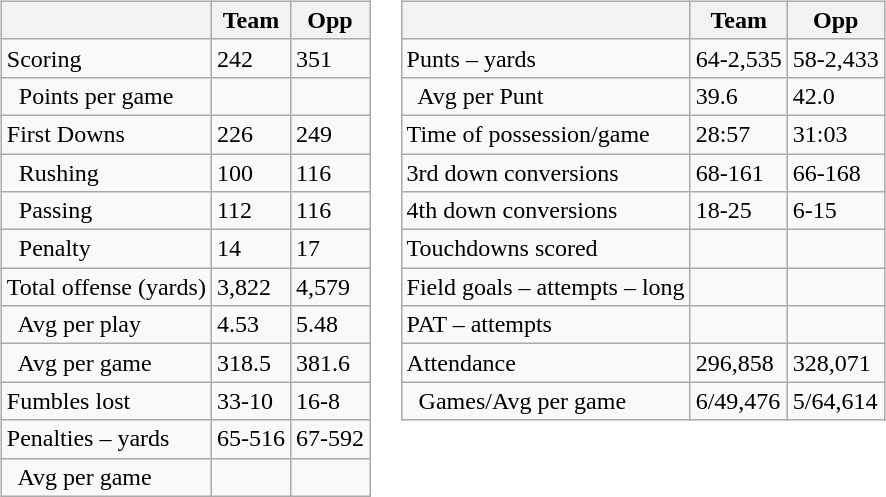<table>
<tr>
<td valign="top"><br><table class="wikitable" style="white-space:nowrap;">
<tr>
<th></th>
<th>Team</th>
<th>Opp</th>
</tr>
<tr>
<td>Scoring</td>
<td>242</td>
<td>351</td>
</tr>
<tr>
<td>  Points per game</td>
<td> </td>
<td> </td>
</tr>
<tr>
<td>First Downs</td>
<td>226</td>
<td>249</td>
</tr>
<tr>
<td>  Rushing</td>
<td>100</td>
<td>116</td>
</tr>
<tr>
<td>  Passing</td>
<td>112</td>
<td>116</td>
</tr>
<tr>
<td>  Penalty</td>
<td>14</td>
<td>17</td>
</tr>
<tr>
<td>Total offense (yards)</td>
<td>3,822</td>
<td>4,579</td>
</tr>
<tr>
<td>  Avg per play</td>
<td>4.53</td>
<td>5.48</td>
</tr>
<tr>
<td>  Avg per game</td>
<td>318.5</td>
<td>381.6</td>
</tr>
<tr>
<td>Fumbles lost</td>
<td>33-10</td>
<td>16-8</td>
</tr>
<tr>
<td>Penalties – yards</td>
<td>65-516</td>
<td>67-592</td>
</tr>
<tr>
<td>  Avg per game</td>
<td> </td>
<td> </td>
</tr>
</table>
</td>
<td valign="top"><br><table class="wikitable" style="white-space:nowrap;">
<tr>
<th></th>
<th>Team</th>
<th>Opp</th>
</tr>
<tr>
<td>Punts – yards</td>
<td>64-2,535</td>
<td>58-2,433</td>
</tr>
<tr>
<td>  Avg per Punt</td>
<td>39.6</td>
<td>42.0</td>
</tr>
<tr>
<td>Time of possession/game</td>
<td>28:57</td>
<td>31:03</td>
</tr>
<tr>
<td>3rd down conversions</td>
<td>68-161</td>
<td>66-168</td>
</tr>
<tr>
<td>4th down conversions</td>
<td>18-25</td>
<td>6-15</td>
</tr>
<tr>
<td>Touchdowns scored</td>
<td> </td>
<td> </td>
</tr>
<tr>
<td>Field goals – attempts – long</td>
<td> </td>
<td> </td>
</tr>
<tr>
<td>PAT – attempts</td>
<td> </td>
<td> </td>
</tr>
<tr>
<td>Attendance</td>
<td>296,858</td>
<td>328,071</td>
</tr>
<tr>
<td>  Games/Avg per game</td>
<td>6/49,476</td>
<td>5/64,614</td>
</tr>
</table>
</td>
</tr>
</table>
